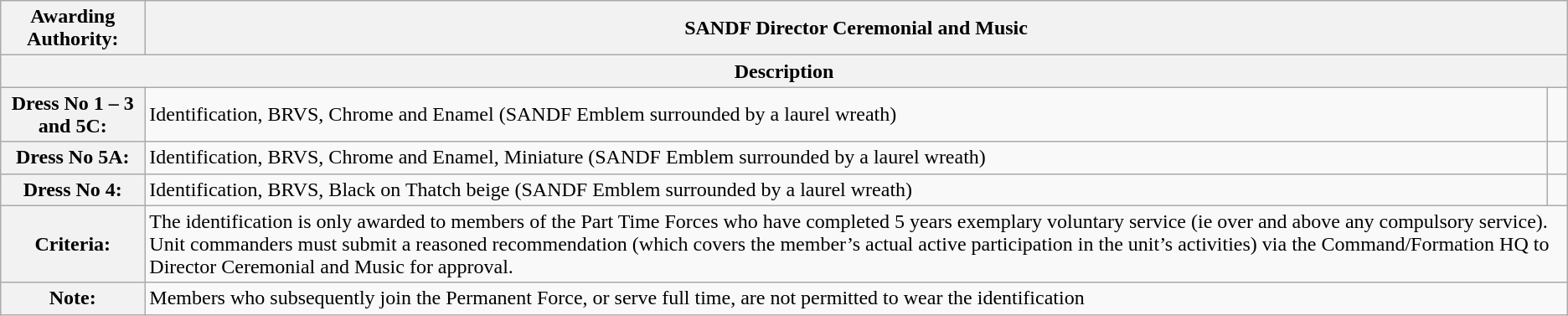<table class=wikitable style="text-align: left;">
<tr>
<th><strong>Awarding Authority</strong>:</th>
<th colspan="2">SANDF Director Ceremonial and Music</th>
</tr>
<tr>
<th colspan="3">Description</th>
</tr>
<tr>
<th><strong>Dress No 1 – 3 and 5C</strong>:</th>
<td>Identification, BRVS, Chrome and Enamel (SANDF Emblem surrounded by a laurel wreath)</td>
<td></td>
</tr>
<tr>
<th>Dress No 5A:</th>
<td>Identification, BRVS, Chrome and Enamel, Miniature (SANDF Emblem surrounded by a laurel wreath)</td>
<td></td>
</tr>
<tr>
<th>Dress No 4:</th>
<td>Identification, BRVS, Black on Thatch beige (SANDF Emblem surrounded by a laurel wreath)</td>
<td></td>
</tr>
<tr>
<th>Criteria:</th>
<td colspan="2">The identification is only awarded to members of the Part Time Forces who have completed 5 years exemplary voluntary service (ie over and above any compulsory service). Unit commanders must submit a reasoned recommendation (which covers the member’s actual active participation in the unit’s activities) via the Command/Formation HQ to Director Ceremonial and Music for approval.</td>
</tr>
<tr>
<th>Note:</th>
<td colspan="2">Members who subsequently join the Permanent Force, or serve full time, are not permitted to wear the identification</td>
</tr>
</table>
